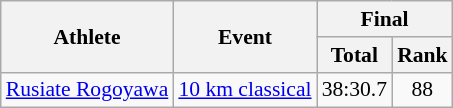<table class="wikitable" style="font-size:90%">
<tr>
<th rowspan="2">Athlete</th>
<th rowspan="2">Event</th>
<th colspan="6">Final</th>
</tr>
<tr>
<th>Total</th>
<th>Rank</th>
</tr>
<tr>
<td><a href='#'>Rusiate Rogoyawa</a></td>
<td><a href='#'>10 km classical</a></td>
<td align=center>38:30.7</td>
<td align=center>88</td>
</tr>
</table>
